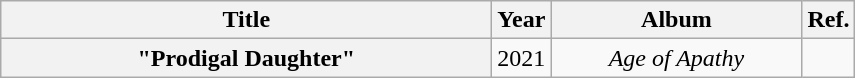<table class="wikitable plainrowheaders" style="text-align:center;">
<tr>
<th rowspan="1" style="width:20em;">Title</th>
<th rowspan="1" style="width:1em;">Year</th>
<th rowspan="1" style="width:10em;">Album</th>
<th rowspan="1" style="width:0em;">Ref.</th>
</tr>
<tr>
<th scope="row">"Prodigal Daughter"<br> </th>
<td>2021</td>
<td><em>Age of Apathy</em></td>
<td></td>
</tr>
</table>
